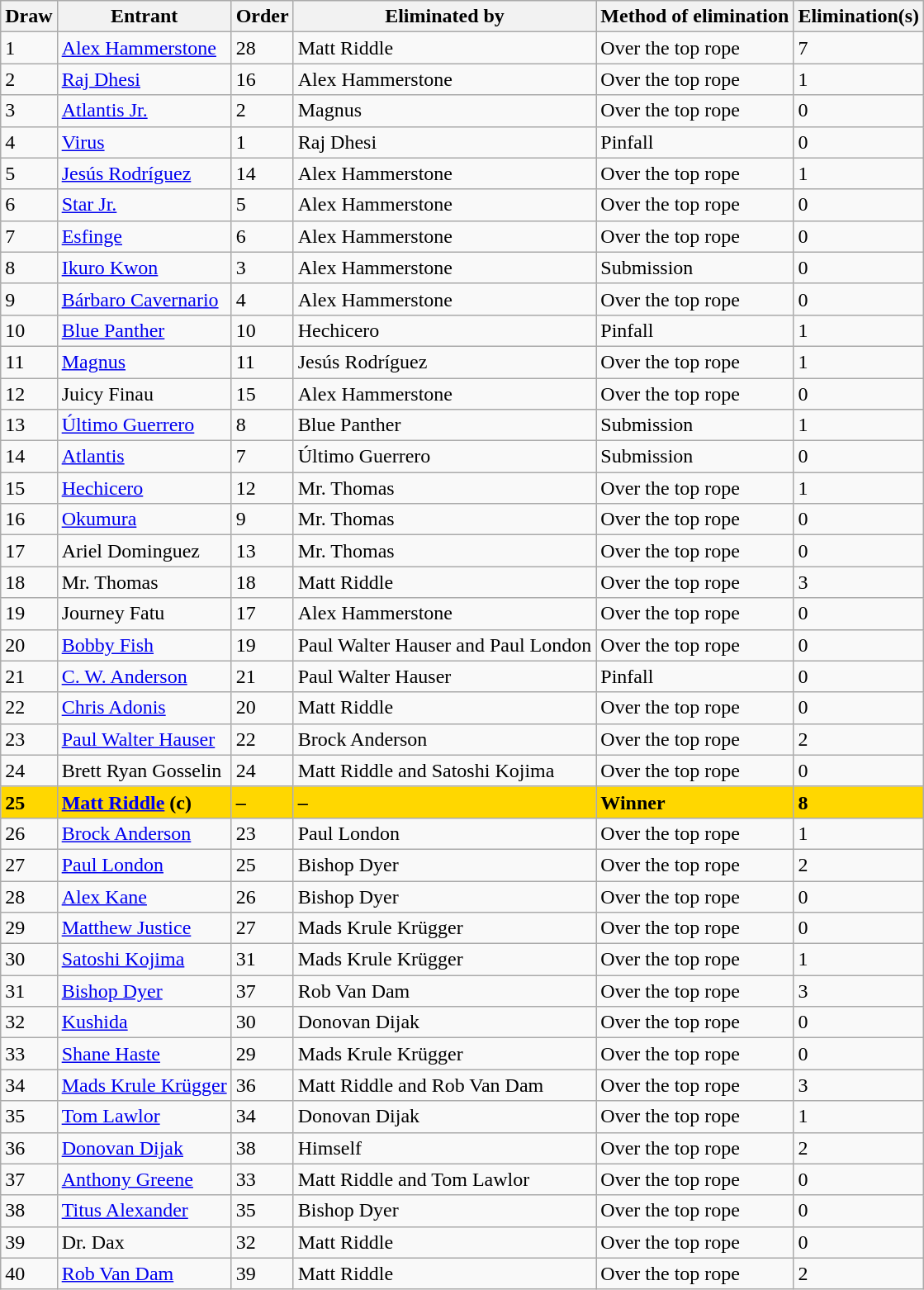<table class="wikitable sortable">
<tr>
<th>Draw</th>
<th>Entrant</th>
<th>Order</th>
<th>Eliminated by</th>
<th>Method of elimination</th>
<th>Elimination(s)</th>
</tr>
<tr>
<td>1</td>
<td><a href='#'>Alex Hammerstone</a></td>
<td>28</td>
<td>Matt Riddle</td>
<td>Over the top rope</td>
<td>7</td>
</tr>
<tr>
<td>2</td>
<td><a href='#'>Raj Dhesi</a></td>
<td>16</td>
<td>Alex Hammerstone</td>
<td>Over the top rope</td>
<td>1</td>
</tr>
<tr>
<td>3</td>
<td><a href='#'>Atlantis Jr.</a></td>
<td>2</td>
<td>Magnus</td>
<td>Over the top rope</td>
<td>0</td>
</tr>
<tr>
<td>4</td>
<td><a href='#'>Virus</a></td>
<td>1</td>
<td>Raj Dhesi</td>
<td>Pinfall</td>
<td>0</td>
</tr>
<tr>
<td>5</td>
<td><a href='#'>Jesús Rodríguez</a></td>
<td>14</td>
<td>Alex Hammerstone</td>
<td>Over the top rope</td>
<td>1</td>
</tr>
<tr>
<td>6</td>
<td><a href='#'>Star Jr.</a></td>
<td>5</td>
<td>Alex Hammerstone</td>
<td>Over the top rope</td>
<td>0</td>
</tr>
<tr>
<td>7</td>
<td><a href='#'>Esfinge</a></td>
<td>6</td>
<td>Alex Hammerstone</td>
<td>Over the top rope</td>
<td>0</td>
</tr>
<tr>
<td>8</td>
<td><a href='#'>Ikuro Kwon</a></td>
<td>3</td>
<td>Alex Hammerstone</td>
<td>Submission</td>
<td>0</td>
</tr>
<tr>
<td>9</td>
<td><a href='#'>Bárbaro Cavernario</a></td>
<td>4</td>
<td>Alex Hammerstone</td>
<td>Over the top rope</td>
<td>0</td>
</tr>
<tr>
<td>10</td>
<td><a href='#'>Blue Panther</a></td>
<td>10</td>
<td>Hechicero</td>
<td>Pinfall</td>
<td>1</td>
</tr>
<tr>
<td>11</td>
<td><a href='#'>Magnus</a></td>
<td>11</td>
<td>Jesús Rodríguez</td>
<td>Over the top rope</td>
<td>1</td>
</tr>
<tr>
<td>12</td>
<td>Juicy Finau</td>
<td>15</td>
<td>Alex Hammerstone</td>
<td>Over the top rope</td>
<td>0</td>
</tr>
<tr>
<td>13</td>
<td><a href='#'>Último Guerrero</a></td>
<td>8</td>
<td>Blue Panther</td>
<td>Submission</td>
<td>1</td>
</tr>
<tr>
<td>14</td>
<td><a href='#'>Atlantis</a></td>
<td>7</td>
<td>Último Guerrero</td>
<td>Submission</td>
<td>0</td>
</tr>
<tr>
<td>15</td>
<td><a href='#'>Hechicero</a></td>
<td>12</td>
<td>Mr. Thomas</td>
<td>Over the top rope</td>
<td>1</td>
</tr>
<tr>
<td>16</td>
<td><a href='#'>Okumura</a></td>
<td>9</td>
<td>Mr. Thomas</td>
<td>Over the top rope</td>
<td>0</td>
</tr>
<tr>
<td>17</td>
<td>Ariel Dominguez</td>
<td>13</td>
<td>Mr. Thomas</td>
<td>Over the top rope</td>
<td>0</td>
</tr>
<tr>
<td>18</td>
<td>Mr. Thomas</td>
<td>18</td>
<td>Matt Riddle</td>
<td>Over the top rope</td>
<td>3</td>
</tr>
<tr>
<td>19</td>
<td>Journey Fatu</td>
<td>17</td>
<td>Alex Hammerstone</td>
<td>Over the top rope</td>
<td>0</td>
</tr>
<tr>
<td>20</td>
<td><a href='#'>Bobby Fish</a></td>
<td>19</td>
<td>Paul Walter Hauser and Paul London</td>
<td>Over the top rope</td>
<td>0</td>
</tr>
<tr>
<td>21</td>
<td><a href='#'>C. W. Anderson</a></td>
<td>21</td>
<td>Paul Walter Hauser</td>
<td>Pinfall</td>
<td>0</td>
</tr>
<tr>
<td>22</td>
<td><a href='#'>Chris Adonis</a></td>
<td>20</td>
<td>Matt Riddle</td>
<td>Over the top rope</td>
<td>0</td>
</tr>
<tr>
<td>23</td>
<td><a href='#'>Paul Walter Hauser</a></td>
<td>22</td>
<td>Brock Anderson</td>
<td>Over the top rope</td>
<td>2</td>
</tr>
<tr>
<td>24</td>
<td>Brett Ryan Gosselin</td>
<td>24</td>
<td>Matt Riddle and Satoshi Kojima</td>
<td>Over the top rope</td>
<td>0</td>
</tr>
<tr style="background: gold">
<td><strong>25</strong></td>
<td><strong><a href='#'>Matt Riddle</a> (c)</strong></td>
<td><strong>–</strong></td>
<td><strong>–</strong></td>
<td><strong>Winner</strong></td>
<td><strong>8</strong></td>
</tr>
<tr>
<td>26</td>
<td><a href='#'>Brock Anderson</a></td>
<td>23</td>
<td>Paul London</td>
<td>Over the top rope</td>
<td>1</td>
</tr>
<tr>
<td>27</td>
<td><a href='#'>Paul London</a></td>
<td>25</td>
<td>Bishop Dyer</td>
<td>Over the top rope</td>
<td>2</td>
</tr>
<tr>
<td>28</td>
<td><a href='#'>Alex Kane</a></td>
<td>26</td>
<td>Bishop Dyer</td>
<td>Over the top rope</td>
<td>0</td>
</tr>
<tr>
<td>29</td>
<td><a href='#'>Matthew Justice</a></td>
<td>27</td>
<td>Mads Krule Krügger</td>
<td>Over the top rope</td>
<td>0</td>
</tr>
<tr>
<td>30</td>
<td><a href='#'>Satoshi Kojima</a></td>
<td>31</td>
<td>Mads Krule Krügger</td>
<td>Over the top rope</td>
<td>1</td>
</tr>
<tr>
<td>31</td>
<td><a href='#'>Bishop Dyer</a></td>
<td>37</td>
<td>Rob Van Dam</td>
<td>Over the top rope</td>
<td>3</td>
</tr>
<tr>
<td>32</td>
<td><a href='#'>Kushida</a></td>
<td>30</td>
<td>Donovan Dijak</td>
<td>Over the top rope</td>
<td>0</td>
</tr>
<tr>
<td>33</td>
<td><a href='#'>Shane Haste</a></td>
<td>29</td>
<td>Mads Krule Krügger</td>
<td>Over the top rope</td>
<td>0</td>
</tr>
<tr>
<td>34</td>
<td><a href='#'>Mads Krule Krügger</a></td>
<td>36</td>
<td>Matt Riddle and Rob Van Dam</td>
<td>Over the top rope</td>
<td>3</td>
</tr>
<tr>
<td>35</td>
<td><a href='#'>Tom Lawlor</a></td>
<td>34</td>
<td>Donovan Dijak</td>
<td>Over the top rope</td>
<td>1</td>
</tr>
<tr>
<td>36</td>
<td><a href='#'>Donovan Dijak</a></td>
<td>38</td>
<td>Himself</td>
<td>Over the top rope</td>
<td>2</td>
</tr>
<tr>
<td>37</td>
<td><a href='#'>Anthony Greene</a></td>
<td>33</td>
<td>Matt Riddle and Tom Lawlor</td>
<td>Over the top rope</td>
<td>0</td>
</tr>
<tr>
<td>38</td>
<td><a href='#'>Titus Alexander</a></td>
<td>35</td>
<td>Bishop Dyer</td>
<td>Over the top rope</td>
<td>0</td>
</tr>
<tr>
<td>39</td>
<td>Dr. Dax</td>
<td>32</td>
<td>Matt Riddle</td>
<td>Over the top rope</td>
<td>0</td>
</tr>
<tr>
<td>40</td>
<td><a href='#'>Rob Van Dam</a></td>
<td>39</td>
<td>Matt Riddle</td>
<td>Over the top rope</td>
<td>2</td>
</tr>
</table>
